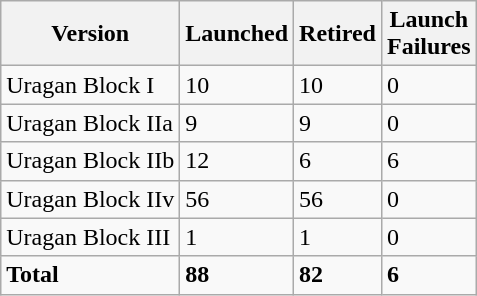<table class="wikitable">
<tr>
<th>Version</th>
<th>Launched</th>
<th>Retired</th>
<th>Launch<br>Failures</th>
</tr>
<tr>
<td>Uragan Block I</td>
<td>10</td>
<td>10</td>
<td>0</td>
</tr>
<tr>
<td>Uragan Block IIa</td>
<td>9</td>
<td>9</td>
<td>0</td>
</tr>
<tr>
<td>Uragan Block IIb</td>
<td>12</td>
<td>6</td>
<td>6</td>
</tr>
<tr>
<td>Uragan Block IIv</td>
<td>56</td>
<td>56</td>
<td>0</td>
</tr>
<tr>
<td>Uragan Block III</td>
<td>1</td>
<td>1</td>
<td>0</td>
</tr>
<tr>
<td><strong>Total</strong></td>
<td><strong>88</strong></td>
<td><strong>82</strong></td>
<td><strong>6</strong></td>
</tr>
</table>
